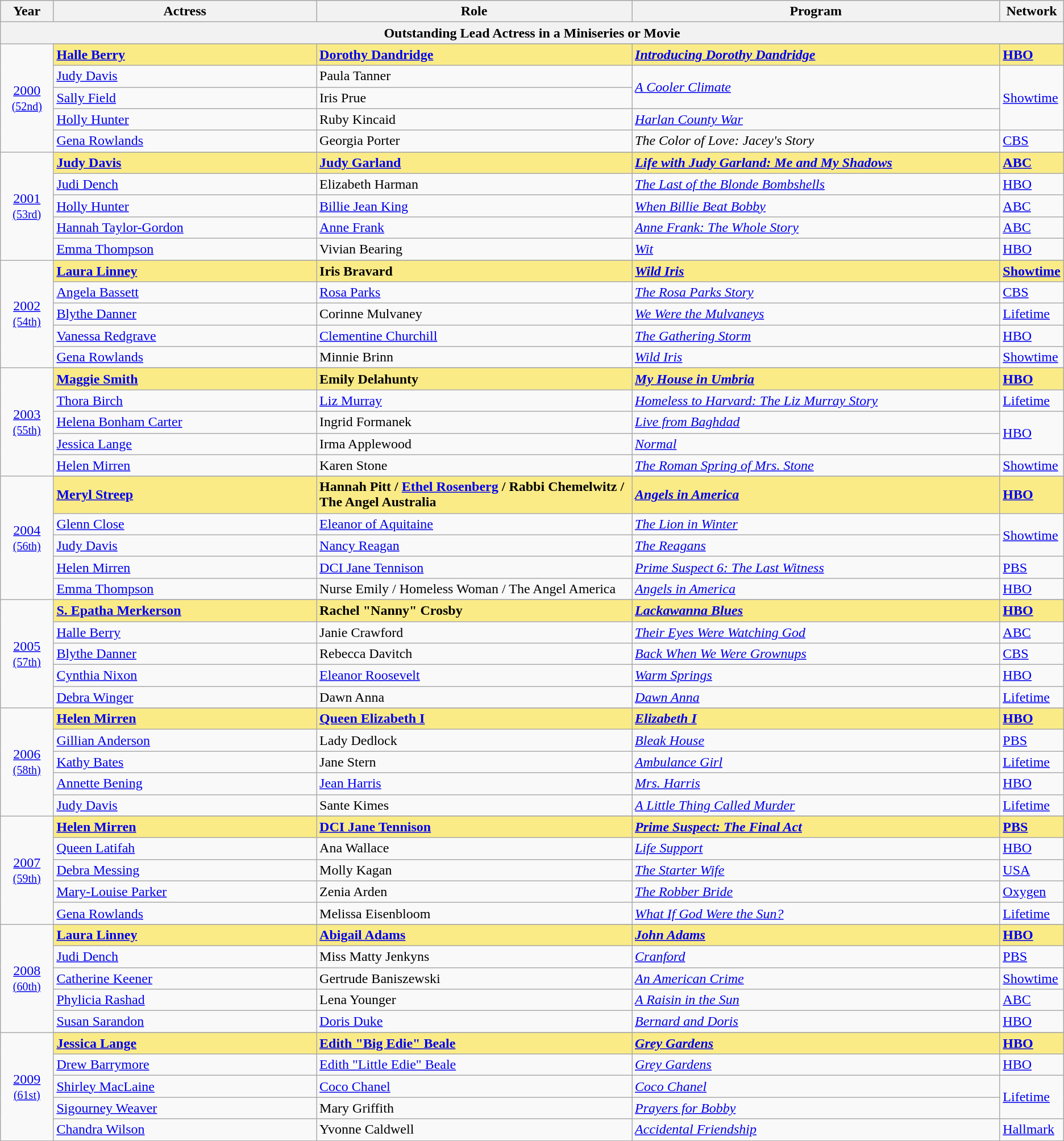<table class="wikitable" style="width:100; text-align: left;">
<tr style="background:#bebebe;">
<th style="width:5%;">Year</th>
<th style="width:25%;">Actress</th>
<th style="width:30%;">Role</th>
<th style="width:35%;">Program</th>
<th style="width:5%;">Network</th>
</tr>
<tr>
<th colspan="5">Outstanding Lead Actress in a Miniseries or Movie</th>
</tr>
<tr>
<td rowspan="6" style="text-align:center"><a href='#'>2000</a><br><small><a href='#'>(52nd)</a></small><br></td>
</tr>
<tr>
<td style="background:#FAEB86"><strong><a href='#'>Halle Berry</a></strong></td>
<td style="background:#FAEB86"><strong><a href='#'>Dorothy Dandridge</a></strong></td>
<td style="background:#FAEB86"><strong><em><a href='#'>Introducing Dorothy Dandridge</a></em></strong></td>
<td style="background:#FAEB86"><strong><a href='#'>HBO</a></strong></td>
</tr>
<tr>
<td><a href='#'>Judy Davis</a></td>
<td>Paula Tanner</td>
<td rowspan="2"><em><a href='#'>A Cooler Climate</a></em></td>
<td rowspan="3"><a href='#'>Showtime</a></td>
</tr>
<tr>
<td><a href='#'>Sally Field</a></td>
<td>Iris Prue</td>
</tr>
<tr>
<td><a href='#'>Holly Hunter</a></td>
<td>Ruby Kincaid</td>
<td><em><a href='#'>Harlan County War</a></em></td>
</tr>
<tr>
<td><a href='#'>Gena Rowlands</a></td>
<td>Georgia Porter</td>
<td><em>The Color of Love: Jacey's Story</em></td>
<td><a href='#'>CBS</a></td>
</tr>
<tr>
<td rowspan="6" style="text-align:center"><a href='#'>2001</a><br><small><a href='#'>(53rd)</a></small><br></td>
</tr>
<tr>
<td style="background:#FAEB86"><strong><a href='#'>Judy Davis</a></strong></td>
<td style="background:#FAEB86"><strong><a href='#'>Judy Garland</a></strong></td>
<td style="background:#FAEB86"><strong><em><a href='#'>Life with Judy Garland: Me and My Shadows</a></em></strong></td>
<td style="background:#FAEB86"><strong><a href='#'>ABC</a></strong></td>
</tr>
<tr>
<td><a href='#'>Judi Dench</a></td>
<td>Elizabeth Harman</td>
<td><em><a href='#'>The Last of the Blonde Bombshells</a></em></td>
<td><a href='#'>HBO</a></td>
</tr>
<tr>
<td><a href='#'>Holly Hunter</a></td>
<td><a href='#'>Billie Jean King</a></td>
<td><em><a href='#'>When Billie Beat Bobby</a></em></td>
<td><a href='#'>ABC</a></td>
</tr>
<tr>
<td><a href='#'>Hannah Taylor-Gordon</a></td>
<td><a href='#'>Anne Frank</a></td>
<td><em><a href='#'>Anne Frank: The Whole Story</a></em></td>
<td><a href='#'>ABC</a></td>
</tr>
<tr>
<td><a href='#'>Emma Thompson</a></td>
<td>Vivian Bearing</td>
<td><em><a href='#'>Wit</a></em></td>
<td><a href='#'>HBO</a></td>
</tr>
<tr>
<td rowspan="6" style="text-align:center"><a href='#'>2002</a><br><small><a href='#'>(54th)</a></small><br></td>
</tr>
<tr>
<td style="background:#FAEB86"><strong><a href='#'>Laura Linney</a></strong></td>
<td style="background:#FAEB86"><strong>Iris Bravard</strong></td>
<td style="background:#FAEB86"><strong><em><a href='#'>Wild Iris</a></em></strong></td>
<td style="background:#FAEB86"><strong><a href='#'>Showtime</a></strong></td>
</tr>
<tr>
<td><a href='#'>Angela Bassett</a></td>
<td><a href='#'>Rosa Parks</a></td>
<td><em><a href='#'>The Rosa Parks Story</a></em></td>
<td><a href='#'>CBS</a></td>
</tr>
<tr>
<td><a href='#'>Blythe Danner</a></td>
<td>Corinne Mulvaney</td>
<td><em><a href='#'>We Were the Mulvaneys</a></em></td>
<td><a href='#'>Lifetime</a></td>
</tr>
<tr>
<td><a href='#'>Vanessa Redgrave</a></td>
<td><a href='#'>Clementine Churchill</a></td>
<td><em><a href='#'>The Gathering Storm</a></em></td>
<td><a href='#'>HBO</a></td>
</tr>
<tr>
<td><a href='#'>Gena Rowlands</a></td>
<td>Minnie Brinn</td>
<td><a href='#'><em>Wild Iris</em></a></td>
<td><a href='#'>Showtime</a></td>
</tr>
<tr>
<td rowspan="6" style="text-align:center"><a href='#'>2003</a><br><small><a href='#'>(55th)</a></small><br></td>
</tr>
<tr>
<td style="background:#FAEB86"><strong><a href='#'>Maggie Smith</a></strong></td>
<td style="background:#FAEB86"><strong>Emily Delahunty</strong></td>
<td style="background:#FAEB86"><strong><em><a href='#'>My House in Umbria</a></em></strong></td>
<td style="background:#FAEB86"><strong><a href='#'>HBO</a></strong></td>
</tr>
<tr>
<td><a href='#'>Thora Birch</a></td>
<td><a href='#'>Liz Murray</a></td>
<td><em><a href='#'>Homeless to Harvard: The Liz Murray Story</a></em></td>
<td><a href='#'>Lifetime</a></td>
</tr>
<tr>
<td><a href='#'>Helena Bonham Carter</a></td>
<td>Ingrid Formanek</td>
<td><em><a href='#'>Live from Baghdad</a></em></td>
<td rowspan="2"><a href='#'>HBO</a></td>
</tr>
<tr>
<td><a href='#'>Jessica Lange</a></td>
<td>Irma Applewood</td>
<td><em><a href='#'>Normal</a></em></td>
</tr>
<tr>
<td><a href='#'>Helen Mirren</a></td>
<td>Karen Stone</td>
<td><em><a href='#'>The Roman Spring of Mrs. Stone</a></em></td>
<td><a href='#'>Showtime</a></td>
</tr>
<tr>
<td rowspan="6" style="text-align:center"><a href='#'>2004</a><br><small><a href='#'>(56th)</a></small><br></td>
</tr>
<tr>
<td style="background:#FAEB86"><strong><a href='#'>Meryl Streep</a></strong></td>
<td style="background:#FAEB86"><strong>Hannah Pitt / <a href='#'>Ethel Rosenberg</a> / Rabbi Chemelwitz / The Angel Australia</strong></td>
<td style="background:#FAEB86"><strong><em><a href='#'>Angels in America</a></em></strong></td>
<td style="background:#FAEB86"><strong><a href='#'>HBO</a></strong></td>
</tr>
<tr>
<td><a href='#'>Glenn Close</a></td>
<td><a href='#'>Eleanor of Aquitaine</a></td>
<td><em><a href='#'>The Lion in Winter</a></em></td>
<td rowspan="2"><a href='#'>Showtime</a></td>
</tr>
<tr>
<td><a href='#'>Judy Davis</a></td>
<td><a href='#'>Nancy Reagan</a></td>
<td><em><a href='#'>The Reagans</a></em></td>
</tr>
<tr>
<td><a href='#'>Helen Mirren</a></td>
<td><a href='#'>DCI Jane Tennison</a></td>
<td><em><a href='#'>Prime Suspect 6: The Last Witness</a></em></td>
<td><a href='#'>PBS</a></td>
</tr>
<tr>
<td><a href='#'>Emma Thompson</a></td>
<td>Nurse Emily / Homeless Woman / The Angel America</td>
<td><a href='#'><em>Angels in America</em></a></td>
<td><a href='#'>HBO</a></td>
</tr>
<tr>
<td rowspan="6" style="text-align:center"><a href='#'>2005</a><br><small><a href='#'>(57th)</a></small><br></td>
</tr>
<tr>
<td style="background:#FAEB86"><strong><a href='#'>S. Epatha Merkerson</a></strong></td>
<td style="background:#FAEB86"><strong>Rachel "Nanny" Crosby</strong></td>
<td style="background:#FAEB86"><strong><em><a href='#'>Lackawanna Blues</a></em></strong></td>
<td style="background:#FAEB86"><strong><a href='#'>HBO</a></strong></td>
</tr>
<tr>
<td><a href='#'>Halle Berry</a></td>
<td>Janie Crawford</td>
<td><em><a href='#'>Their Eyes Were Watching God</a></em></td>
<td><a href='#'>ABC</a></td>
</tr>
<tr>
<td><a href='#'>Blythe Danner</a></td>
<td>Rebecca Davitch</td>
<td><em><a href='#'>Back When We Were Grownups</a></em></td>
<td><a href='#'>CBS</a></td>
</tr>
<tr>
<td><a href='#'>Cynthia Nixon</a></td>
<td><a href='#'>Eleanor Roosevelt</a></td>
<td><em><a href='#'>Warm Springs</a></em></td>
<td><a href='#'>HBO</a></td>
</tr>
<tr>
<td><a href='#'>Debra Winger</a></td>
<td>Dawn Anna</td>
<td><em><a href='#'>Dawn Anna</a></em></td>
<td><a href='#'>Lifetime</a></td>
</tr>
<tr>
<td rowspan="6" style="text-align:center"><a href='#'>2006</a><br><small><a href='#'>(58th)</a></small><br></td>
</tr>
<tr>
<td style="background:#FAEB86"><strong><a href='#'>Helen Mirren</a></strong></td>
<td style="background:#FAEB86"><strong><a href='#'>Queen Elizabeth I</a></strong></td>
<td style="background:#FAEB86"><strong><em><a href='#'>Elizabeth I</a></em></strong></td>
<td style="background:#FAEB86"><strong><a href='#'>HBO</a></strong></td>
</tr>
<tr>
<td><a href='#'>Gillian Anderson</a></td>
<td>Lady Dedlock</td>
<td><em><a href='#'>Bleak House</a></em></td>
<td><a href='#'>PBS</a></td>
</tr>
<tr>
<td><a href='#'>Kathy Bates</a></td>
<td>Jane Stern</td>
<td><em><a href='#'>Ambulance Girl</a></em></td>
<td><a href='#'>Lifetime</a></td>
</tr>
<tr>
<td><a href='#'>Annette Bening</a></td>
<td><a href='#'>Jean Harris</a></td>
<td><em><a href='#'>Mrs. Harris</a></em></td>
<td><a href='#'>HBO</a></td>
</tr>
<tr>
<td><a href='#'>Judy Davis</a></td>
<td>Sante Kimes</td>
<td><em><a href='#'>A Little Thing Called Murder</a></em></td>
<td><a href='#'>Lifetime</a></td>
</tr>
<tr>
<td rowspan="6" style="text-align:center"><a href='#'>2007</a><br><small><a href='#'>(59th)</a></small><br></td>
</tr>
<tr>
<td style="background:#FAEB86"><strong><a href='#'>Helen Mirren</a></strong></td>
<td style="background:#FAEB86"><strong><a href='#'>DCI Jane Tennison</a></strong></td>
<td style="background:#FAEB86"><strong><em><a href='#'>Prime Suspect: The Final Act</a></em></strong></td>
<td style="background:#FAEB86"><strong><a href='#'>PBS</a></strong></td>
</tr>
<tr>
<td><a href='#'>Queen Latifah</a></td>
<td>Ana Wallace</td>
<td><em><a href='#'>Life Support</a></em></td>
<td><a href='#'>HBO</a></td>
</tr>
<tr>
<td><a href='#'>Debra Messing</a></td>
<td>Molly Kagan</td>
<td><em><a href='#'>The Starter Wife</a></em></td>
<td><a href='#'>USA</a></td>
</tr>
<tr>
<td><a href='#'>Mary-Louise Parker</a></td>
<td>Zenia Arden</td>
<td><em><a href='#'>The Robber Bride</a></em></td>
<td><a href='#'>Oxygen</a></td>
</tr>
<tr>
<td><a href='#'>Gena Rowlands</a></td>
<td>Melissa Eisenbloom</td>
<td><em><a href='#'>What If God Were the Sun?</a></em></td>
<td><a href='#'>Lifetime</a></td>
</tr>
<tr>
<td rowspan="6" style="text-align:center"><a href='#'>2008</a><br><small><a href='#'>(60th)</a></small><br></td>
</tr>
<tr>
<td style="background:#FAEB86"><strong><a href='#'>Laura Linney</a></strong></td>
<td style="background:#FAEB86"><strong><a href='#'>Abigail Adams</a></strong></td>
<td style="background:#FAEB86"><strong><em><a href='#'>John Adams</a></em></strong></td>
<td style="background:#FAEB86"><strong><a href='#'>HBO</a></strong></td>
</tr>
<tr>
<td><a href='#'>Judi Dench</a></td>
<td>Miss Matty Jenkyns</td>
<td><em><a href='#'>Cranford</a></em></td>
<td><a href='#'>PBS</a></td>
</tr>
<tr>
<td><a href='#'>Catherine Keener</a></td>
<td>Gertrude Baniszewski</td>
<td><em><a href='#'>An American Crime</a></em></td>
<td><a href='#'>Showtime</a></td>
</tr>
<tr>
<td><a href='#'>Phylicia Rashad</a></td>
<td>Lena Younger</td>
<td><em><a href='#'>A Raisin in the Sun</a></em></td>
<td><a href='#'>ABC</a></td>
</tr>
<tr>
<td><a href='#'>Susan Sarandon</a></td>
<td><a href='#'>Doris Duke</a></td>
<td><em><a href='#'>Bernard and Doris</a></em></td>
<td><a href='#'>HBO</a></td>
</tr>
<tr>
<td rowspan="6" style="text-align:center"><a href='#'>2009</a><br><small><a href='#'>(61st)</a></small><br></td>
</tr>
<tr>
<td style="background:#FAEB86"><strong><a href='#'>Jessica Lange</a></strong></td>
<td style="background:#FAEB86"><strong><a href='#'>Edith "Big Edie" Beale</a></strong></td>
<td style="background:#FAEB86"><strong><em><a href='#'>Grey Gardens</a></em></strong></td>
<td style="background:#FAEB86"><strong><a href='#'>HBO</a></strong></td>
</tr>
<tr>
<td><a href='#'>Drew Barrymore</a></td>
<td><a href='#'>Edith "Little Edie" Beale</a></td>
<td><a href='#'><em>Grey Gardens</em></a></td>
<td><a href='#'>HBO</a></td>
</tr>
<tr>
<td><a href='#'>Shirley MacLaine</a></td>
<td><a href='#'>Coco Chanel</a></td>
<td><em><a href='#'>Coco Chanel</a></em></td>
<td rowspan="2"><a href='#'>Lifetime</a></td>
</tr>
<tr>
<td><a href='#'>Sigourney Weaver</a></td>
<td>Mary Griffith</td>
<td><em><a href='#'>Prayers for Bobby</a></em></td>
</tr>
<tr>
<td><a href='#'>Chandra Wilson</a></td>
<td>Yvonne Caldwell</td>
<td><em><a href='#'>Accidental Friendship</a></em></td>
<td><a href='#'>Hallmark</a></td>
</tr>
</table>
